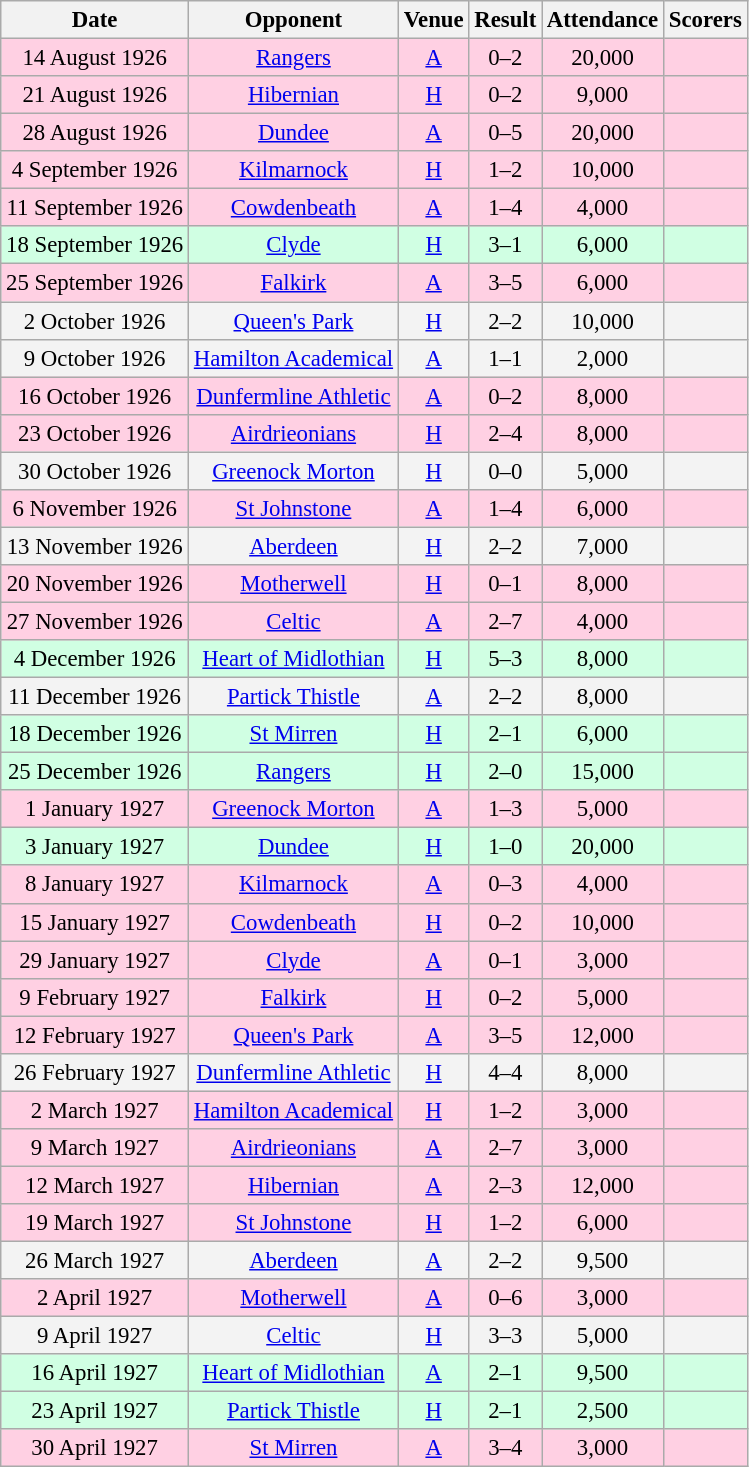<table class="wikitable sortable" style="font-size:95%; text-align:center">
<tr>
<th>Date</th>
<th>Opponent</th>
<th>Venue</th>
<th>Result</th>
<th>Attendance</th>
<th>Scorers</th>
</tr>
<tr bgcolor = "#ffd0e3">
<td>14 August 1926</td>
<td><a href='#'>Rangers</a></td>
<td><a href='#'>A</a></td>
<td>0–2</td>
<td>20,000</td>
<td></td>
</tr>
<tr bgcolor = "#ffd0e3">
<td>21 August 1926</td>
<td><a href='#'>Hibernian</a></td>
<td><a href='#'>H</a></td>
<td>0–2</td>
<td>9,000</td>
<td></td>
</tr>
<tr bgcolor = "#ffd0e3">
<td>28 August 1926</td>
<td><a href='#'>Dundee</a></td>
<td><a href='#'>A</a></td>
<td>0–5</td>
<td>20,000</td>
<td></td>
</tr>
<tr bgcolor = "#ffd0e3">
<td>4 September 1926</td>
<td><a href='#'>Kilmarnock</a></td>
<td><a href='#'>H</a></td>
<td>1–2</td>
<td>10,000</td>
<td></td>
</tr>
<tr bgcolor = "#ffd0e3">
<td>11 September 1926</td>
<td><a href='#'>Cowdenbeath</a></td>
<td><a href='#'>A</a></td>
<td>1–4</td>
<td>4,000</td>
<td></td>
</tr>
<tr bgcolor = "#d0ffe3">
<td>18 September 1926</td>
<td><a href='#'>Clyde</a></td>
<td><a href='#'>H</a></td>
<td>3–1</td>
<td>6,000</td>
<td></td>
</tr>
<tr bgcolor = "#ffd0e3">
<td>25 September 1926</td>
<td><a href='#'>Falkirk</a></td>
<td><a href='#'>A</a></td>
<td>3–5</td>
<td>6,000</td>
<td></td>
</tr>
<tr bgcolor = "#f3f3f3">
<td>2 October 1926</td>
<td><a href='#'>Queen's Park</a></td>
<td><a href='#'>H</a></td>
<td>2–2</td>
<td>10,000</td>
<td></td>
</tr>
<tr bgcolor = "#f3f3f3">
<td>9 October 1926</td>
<td><a href='#'>Hamilton Academical</a></td>
<td><a href='#'>A</a></td>
<td>1–1</td>
<td>2,000</td>
<td></td>
</tr>
<tr bgcolor = "#ffd0e3">
<td>16 October 1926</td>
<td><a href='#'>Dunfermline Athletic</a></td>
<td><a href='#'>A</a></td>
<td>0–2</td>
<td>8,000</td>
<td></td>
</tr>
<tr bgcolor = "#ffd0e3">
<td>23 October 1926</td>
<td><a href='#'>Airdrieonians</a></td>
<td><a href='#'>H</a></td>
<td>2–4</td>
<td>8,000</td>
<td></td>
</tr>
<tr bgcolor = "#f3f3f3">
<td>30 October 1926</td>
<td><a href='#'>Greenock Morton</a></td>
<td><a href='#'>H</a></td>
<td>0–0</td>
<td>5,000</td>
<td></td>
</tr>
<tr bgcolor = "#ffd0e3">
<td>6 November 1926</td>
<td><a href='#'>St Johnstone</a></td>
<td><a href='#'>A</a></td>
<td>1–4</td>
<td>6,000</td>
<td></td>
</tr>
<tr bgcolor = "#f3f3f3">
<td>13 November 1926</td>
<td><a href='#'>Aberdeen</a></td>
<td><a href='#'>H</a></td>
<td>2–2</td>
<td>7,000</td>
<td></td>
</tr>
<tr bgcolor = "#ffd0e3">
<td>20 November 1926</td>
<td><a href='#'>Motherwell</a></td>
<td><a href='#'>H</a></td>
<td>0–1</td>
<td>8,000</td>
<td></td>
</tr>
<tr bgcolor = "#ffd0e3">
<td>27 November 1926</td>
<td><a href='#'>Celtic</a></td>
<td><a href='#'>A</a></td>
<td>2–7</td>
<td>4,000</td>
<td></td>
</tr>
<tr bgcolor = "#d0ffe3">
<td>4 December 1926</td>
<td><a href='#'>Heart of Midlothian</a></td>
<td><a href='#'>H</a></td>
<td>5–3</td>
<td>8,000</td>
<td></td>
</tr>
<tr bgcolor = "#f3f3f3">
<td>11 December 1926</td>
<td><a href='#'>Partick Thistle</a></td>
<td><a href='#'>A</a></td>
<td>2–2</td>
<td>8,000</td>
<td></td>
</tr>
<tr bgcolor = "#d0ffe3">
<td>18 December 1926</td>
<td><a href='#'>St Mirren</a></td>
<td><a href='#'>H</a></td>
<td>2–1</td>
<td>6,000</td>
<td></td>
</tr>
<tr bgcolor = "#d0ffe3">
<td>25 December 1926</td>
<td><a href='#'>Rangers</a></td>
<td><a href='#'>H</a></td>
<td>2–0</td>
<td>15,000</td>
<td></td>
</tr>
<tr bgcolor = "#ffd0e3">
<td>1 January 1927</td>
<td><a href='#'>Greenock Morton</a></td>
<td><a href='#'>A</a></td>
<td>1–3</td>
<td>5,000</td>
<td></td>
</tr>
<tr bgcolor = "#d0ffe3">
<td>3 January 1927</td>
<td><a href='#'>Dundee</a></td>
<td><a href='#'>H</a></td>
<td>1–0</td>
<td>20,000</td>
<td></td>
</tr>
<tr bgcolor = "#ffd0e3">
<td>8 January 1927</td>
<td><a href='#'>Kilmarnock</a></td>
<td><a href='#'>A</a></td>
<td>0–3</td>
<td>4,000</td>
<td></td>
</tr>
<tr bgcolor = "#ffd0e3">
<td>15 January 1927</td>
<td><a href='#'>Cowdenbeath</a></td>
<td><a href='#'>H</a></td>
<td>0–2</td>
<td>10,000</td>
<td></td>
</tr>
<tr bgcolor = "#ffd0e3">
<td>29 January 1927</td>
<td><a href='#'>Clyde</a></td>
<td><a href='#'>A</a></td>
<td>0–1</td>
<td>3,000</td>
<td></td>
</tr>
<tr bgcolor = "#ffd0e3">
<td>9 February 1927</td>
<td><a href='#'>Falkirk</a></td>
<td><a href='#'>H</a></td>
<td>0–2</td>
<td>5,000</td>
<td></td>
</tr>
<tr bgcolor = "#ffd0e3">
<td>12 February 1927</td>
<td><a href='#'>Queen's Park</a></td>
<td><a href='#'>A</a></td>
<td>3–5</td>
<td>12,000</td>
<td></td>
</tr>
<tr bgcolor = "#f3f3f3">
<td>26 February 1927</td>
<td><a href='#'>Dunfermline Athletic</a></td>
<td><a href='#'>H</a></td>
<td>4–4</td>
<td>8,000</td>
<td></td>
</tr>
<tr bgcolor = "#ffd0e3">
<td>2 March 1927</td>
<td><a href='#'>Hamilton Academical</a></td>
<td><a href='#'>H</a></td>
<td>1–2</td>
<td>3,000</td>
<td></td>
</tr>
<tr bgcolor = "#ffd0e3">
<td>9 March 1927</td>
<td><a href='#'>Airdrieonians</a></td>
<td><a href='#'>A</a></td>
<td>2–7</td>
<td>3,000</td>
<td></td>
</tr>
<tr bgcolor = "#ffd0e3">
<td>12 March 1927</td>
<td><a href='#'>Hibernian</a></td>
<td><a href='#'>A</a></td>
<td>2–3</td>
<td>12,000</td>
<td></td>
</tr>
<tr bgcolor = "#ffd0e3">
<td>19 March 1927</td>
<td><a href='#'>St Johnstone</a></td>
<td><a href='#'>H</a></td>
<td>1–2</td>
<td>6,000</td>
<td></td>
</tr>
<tr bgcolor = "#f3f3f3">
<td>26 March 1927</td>
<td><a href='#'>Aberdeen</a></td>
<td><a href='#'>A</a></td>
<td>2–2</td>
<td>9,500</td>
<td></td>
</tr>
<tr bgcolor = "#ffd0e3">
<td>2 April 1927</td>
<td><a href='#'>Motherwell</a></td>
<td><a href='#'>A</a></td>
<td>0–6</td>
<td>3,000</td>
<td></td>
</tr>
<tr bgcolor = "#f3f3f3">
<td>9 April 1927</td>
<td><a href='#'>Celtic</a></td>
<td><a href='#'>H</a></td>
<td>3–3</td>
<td>5,000</td>
<td></td>
</tr>
<tr bgcolor = "#d0ffe3">
<td>16 April 1927</td>
<td><a href='#'>Heart of Midlothian</a></td>
<td><a href='#'>A</a></td>
<td>2–1</td>
<td>9,500</td>
<td></td>
</tr>
<tr bgcolor = "#d0ffe3">
<td>23 April 1927</td>
<td><a href='#'>Partick Thistle</a></td>
<td><a href='#'>H</a></td>
<td>2–1</td>
<td>2,500</td>
<td></td>
</tr>
<tr bgcolor = "#ffd0e3">
<td>30 April 1927</td>
<td><a href='#'>St Mirren</a></td>
<td><a href='#'>A</a></td>
<td>3–4</td>
<td>3,000</td>
<td></td>
</tr>
</table>
